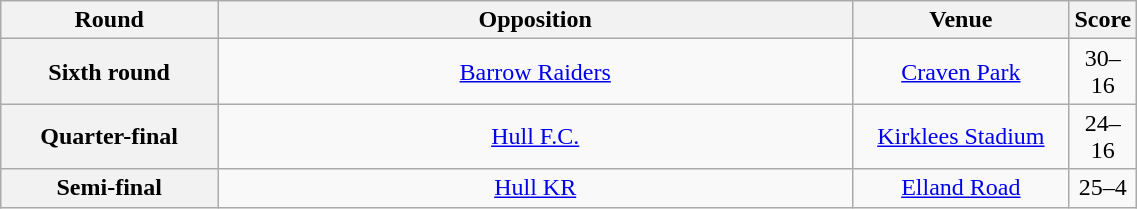<table class="wikitable plainrowheaders" style="text-align:center; width: 60%;">
<tr>
<th scope="col" style="width:20%">Round</th>
<th scope="col" style="width:60%">Opposition</th>
<th scope="col" style="width:60%">Venue</th>
<th scope="col" style="width:20%">Score</th>
</tr>
<tr>
<th>Sixth round</th>
<td> <a href='#'>Barrow Raiders</a></td>
<td><a href='#'>Craven Park</a></td>
<td>30–16</td>
</tr>
<tr>
<th>Quarter-final</th>
<td> <a href='#'>Hull F.C.</a></td>
<td><a href='#'>Kirklees Stadium</a></td>
<td>24–16</td>
</tr>
<tr>
<th>Semi-final</th>
<td> <a href='#'>Hull KR</a></td>
<td><a href='#'>Elland Road</a></td>
<td>25–4</td>
</tr>
</table>
